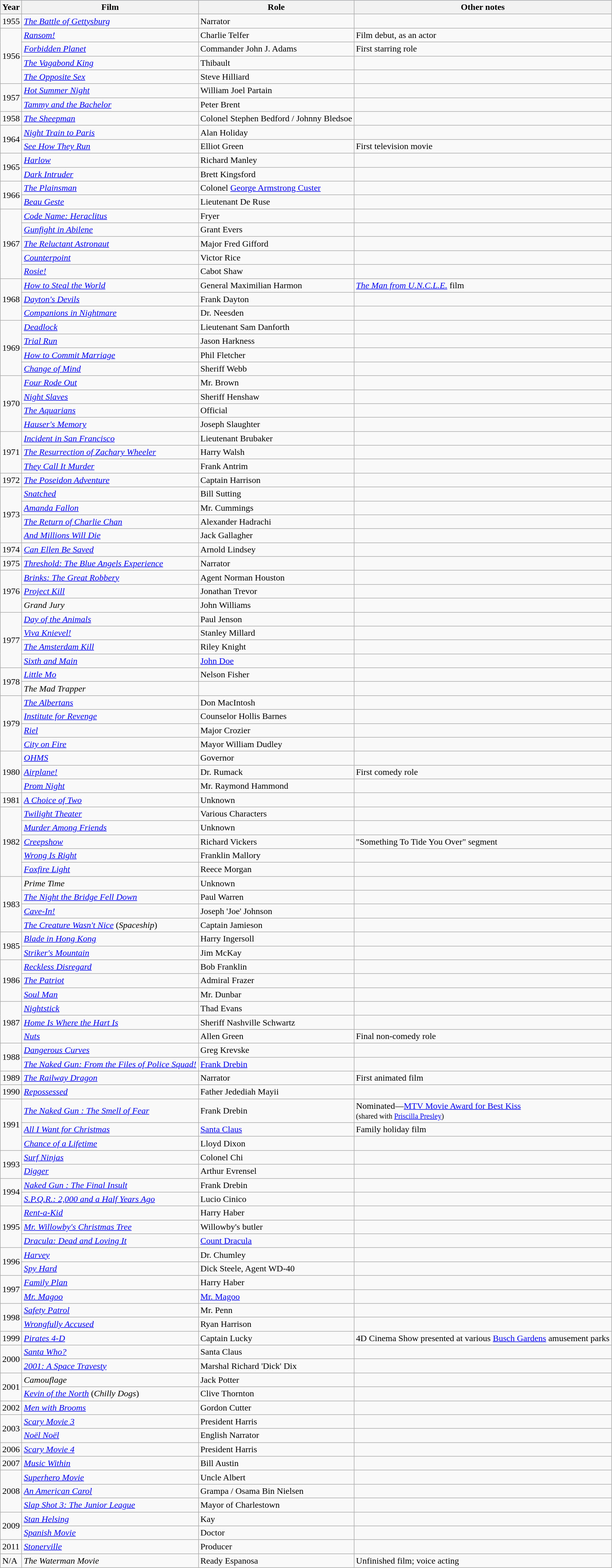<table class="wikitable sortable">
<tr style="background:#b0c4de; text-align:center;">
<th>Year</th>
<th>Film</th>
<th>Role</th>
<th class="unsortable">Other notes</th>
</tr>
<tr>
<td rowspan="1">1955</td>
<td data-sort-value="Battle of Gettysburg, The"><em><a href='#'>The Battle of Gettysburg</a></em></td>
<td>Narrator</td>
<td></td>
</tr>
<tr>
<td rowspan="4">1956</td>
<td><em><a href='#'>Ransom!</a></em></td>
<td>Charlie Telfer</td>
<td>Film debut, as an actor</td>
</tr>
<tr>
<td><em><a href='#'>Forbidden Planet</a></em></td>
<td>Commander John J. Adams</td>
<td>First starring role</td>
</tr>
<tr>
<td data-sort-value="Vagabond King, The"><em><a href='#'>The Vagabond King</a></em></td>
<td>Thibault</td>
<td></td>
</tr>
<tr>
<td data-sort-value="Opposite Sex, The"><em><a href='#'>The Opposite Sex</a></em></td>
<td>Steve Hilliard</td>
<td></td>
</tr>
<tr>
<td rowspan="2">1957</td>
<td><em><a href='#'>Hot Summer Night</a></em></td>
<td>William Joel Partain</td>
<td></td>
</tr>
<tr>
<td><em><a href='#'>Tammy and the Bachelor</a></em></td>
<td>Peter Brent</td>
<td></td>
</tr>
<tr>
<td>1958</td>
<td data-sort-value="Sheepman, The"><em><a href='#'>The Sheepman</a></em></td>
<td>Colonel Stephen Bedford / Johnny Bledsoe</td>
<td></td>
</tr>
<tr>
<td rowspan="2">1964</td>
<td><em><a href='#'>Night Train to Paris</a></em></td>
<td>Alan Holiday</td>
<td></td>
</tr>
<tr>
<td><em><a href='#'>See How They Run</a></em></td>
<td>Elliot Green</td>
<td>First television movie</td>
</tr>
<tr>
<td rowspan="2">1965</td>
<td><em><a href='#'>Harlow</a></em></td>
<td>Richard Manley</td>
<td></td>
</tr>
<tr>
<td><em><a href='#'>Dark Intruder</a></em></td>
<td>Brett Kingsford</td>
<td></td>
</tr>
<tr>
<td rowspan="2">1966</td>
<td data-sort-value="Plainsman, The"><em><a href='#'>The Plainsman</a></em></td>
<td>Colonel <a href='#'>George Armstrong Custer</a></td>
<td></td>
</tr>
<tr>
<td><em><a href='#'>Beau Geste</a></em></td>
<td>Lieutenant De Ruse</td>
<td></td>
</tr>
<tr>
<td rowspan="5">1967</td>
<td><em><a href='#'>Code Name: Heraclitus</a></em></td>
<td>Fryer</td>
<td></td>
</tr>
<tr>
<td><em><a href='#'>Gunfight in Abilene</a></em></td>
<td>Grant Evers</td>
<td></td>
</tr>
<tr>
<td data-sort-value="Reluctant Astronaut, The"><em><a href='#'>The Reluctant Astronaut</a></em></td>
<td>Major Fred Gifford</td>
<td></td>
</tr>
<tr>
<td><em><a href='#'>Counterpoint</a></em></td>
<td>Victor Rice</td>
<td></td>
</tr>
<tr>
<td><em><a href='#'>Rosie!</a></em></td>
<td>Cabot Shaw</td>
<td></td>
</tr>
<tr>
<td rowspan="3">1968</td>
<td><em><a href='#'>How to Steal the World</a></em></td>
<td>General Maximilian Harmon</td>
<td><em><a href='#'>The Man from U.N.C.L.E.</a></em> film</td>
</tr>
<tr>
<td><em><a href='#'>Dayton's Devils</a></em></td>
<td>Frank Dayton</td>
<td></td>
</tr>
<tr>
<td><em><a href='#'>Companions in Nightmare</a></em></td>
<td>Dr. Neesden</td>
<td></td>
</tr>
<tr>
<td rowspan="4">1969</td>
<td><em><a href='#'>Deadlock</a></em></td>
<td>Lieutenant Sam Danforth</td>
<td></td>
</tr>
<tr>
<td><em><a href='#'>Trial Run</a></em></td>
<td>Jason Harkness</td>
<td></td>
</tr>
<tr>
<td><em><a href='#'>How to Commit Marriage</a></em></td>
<td>Phil Fletcher</td>
<td></td>
</tr>
<tr>
<td><em><a href='#'>Change of Mind</a></em></td>
<td>Sheriff Webb</td>
<td></td>
</tr>
<tr>
<td rowspan="4">1970</td>
<td><em><a href='#'>Four Rode Out</a></em></td>
<td>Mr. Brown</td>
<td></td>
</tr>
<tr>
<td><em><a href='#'>Night Slaves</a></em></td>
<td>Sheriff Henshaw</td>
<td></td>
</tr>
<tr>
<td data-sort-value="Aquarians, The"><em><a href='#'>The Aquarians</a></em></td>
<td>Official</td>
<td></td>
</tr>
<tr>
<td><em><a href='#'>Hauser's Memory</a></em></td>
<td>Joseph Slaughter</td>
<td></td>
</tr>
<tr>
<td rowspan="3">1971</td>
<td><em><a href='#'>Incident in San Francisco</a></em></td>
<td>Lieutenant Brubaker</td>
<td></td>
</tr>
<tr>
<td data-sort-value="Resurrection of Zachary Wheeler, The"><em><a href='#'>The Resurrection of Zachary Wheeler</a></em></td>
<td>Harry Walsh</td>
<td></td>
</tr>
<tr>
<td><em><a href='#'>They Call It Murder</a></em></td>
<td>Frank Antrim</td>
<td></td>
</tr>
<tr>
<td>1972</td>
<td data-sort-value="Poseidon Adventure, The"><em><a href='#'>The Poseidon Adventure</a></em></td>
<td>Captain Harrison</td>
<td></td>
</tr>
<tr>
<td rowspan="4">1973</td>
<td><em><a href='#'>Snatched</a></em></td>
<td>Bill Sutting</td>
<td></td>
</tr>
<tr>
<td><em><a href='#'>Amanda Fallon</a></em></td>
<td>Mr. Cummings</td>
<td></td>
</tr>
<tr>
<td data-sort-value="Return of Charlie Chan, The"><em><a href='#'>The Return of Charlie Chan</a></em></td>
<td>Alexander Hadrachi</td>
<td></td>
</tr>
<tr>
<td><em><a href='#'>And Millions Will Die</a></em></td>
<td>Jack Gallagher</td>
<td></td>
</tr>
<tr>
<td>1974</td>
<td><em><a href='#'>Can Ellen Be Saved</a></em></td>
<td>Arnold Lindsey</td>
<td></td>
</tr>
<tr>
<td>1975</td>
<td><em><a href='#'>Threshold: The Blue Angels Experience</a></em></td>
<td>Narrator</td>
<td></td>
</tr>
<tr>
<td rowspan="3">1976</td>
<td><em><a href='#'>Brinks: The Great Robbery</a></em></td>
<td>Agent Norman Houston</td>
<td></td>
</tr>
<tr>
<td><em><a href='#'>Project Kill</a></em></td>
<td>Jonathan Trevor</td>
<td></td>
</tr>
<tr>
<td><em>Grand Jury</em></td>
<td>John Williams</td>
<td></td>
</tr>
<tr>
<td rowspan="4">1977</td>
<td><em><a href='#'>Day of the Animals</a></em></td>
<td>Paul Jenson</td>
<td></td>
</tr>
<tr>
<td><em><a href='#'>Viva Knievel!</a></em></td>
<td>Stanley Millard</td>
<td></td>
</tr>
<tr>
<td data-sort-value="Amsterdam Kill, The"><em><a href='#'>The Amsterdam Kill</a></em></td>
<td>Riley Knight</td>
<td></td>
</tr>
<tr>
<td><em><a href='#'>Sixth and Main</a></em></td>
<td><a href='#'>John Doe</a></td>
<td></td>
</tr>
<tr>
<td rowspan="2">1978</td>
<td><em><a href='#'>Little Mo</a></em></td>
<td>Nelson Fisher</td>
<td></td>
</tr>
<tr>
<td data-sort-value="Mad Trapper, The"><em>The Mad Trapper</em></td>
<td></td>
<td></td>
</tr>
<tr>
<td rowspan="4">1979</td>
<td data-sort-value="Albertans, The"><em><a href='#'>The Albertans</a></em></td>
<td>Don MacIntosh</td>
<td></td>
</tr>
<tr>
<td><em><a href='#'>Institute for Revenge</a></em></td>
<td>Counselor Hollis Barnes</td>
<td></td>
</tr>
<tr>
<td><em><a href='#'>Riel</a></em></td>
<td>Major Crozier</td>
<td></td>
</tr>
<tr>
<td><em><a href='#'>City on Fire</a></em></td>
<td>Mayor William Dudley</td>
<td></td>
</tr>
<tr>
<td rowspan="3">1980</td>
<td><em><a href='#'>OHMS</a></em></td>
<td>Governor</td>
<td></td>
</tr>
<tr>
<td><em><a href='#'>Airplane!</a></em></td>
<td>Dr. Rumack</td>
<td>First comedy role</td>
</tr>
<tr>
<td><em><a href='#'>Prom Night</a></em></td>
<td>Mr. Raymond Hammond</td>
<td></td>
</tr>
<tr>
<td rowspan="1">1981</td>
<td data-sort-value="Choice of Two, A"><em><a href='#'>A Choice of Two</a></em></td>
<td>Unknown</td>
<td></td>
</tr>
<tr>
<td rowspan="5">1982</td>
<td><em><a href='#'>Twilight Theater</a></em></td>
<td>Various Characters</td>
<td></td>
</tr>
<tr>
<td><em><a href='#'>Murder Among Friends</a></em></td>
<td>Unknown</td>
<td></td>
</tr>
<tr>
<td><em><a href='#'>Creepshow</a></em></td>
<td>Richard Vickers</td>
<td>"Something To Tide You Over" segment</td>
</tr>
<tr>
<td><em><a href='#'>Wrong Is Right</a></em></td>
<td>Franklin Mallory</td>
<td></td>
</tr>
<tr>
<td><em><a href='#'>Foxfire Light</a></em></td>
<td>Reece Morgan</td>
<td></td>
</tr>
<tr>
<td rowspan="4">1983</td>
<td><em>Prime Time</em></td>
<td>Unknown</td>
<td></td>
</tr>
<tr>
<td data-sort-value="Night the Bridge Fell Down, The"><em><a href='#'>The Night the Bridge Fell Down</a></em></td>
<td>Paul Warren</td>
<td></td>
</tr>
<tr>
<td><em><a href='#'>Cave-In!</a></em></td>
<td>Joseph 'Joe' Johnson</td>
<td></td>
</tr>
<tr>
<td data-sort-value="Creature Wasn't Nice, The"><em><a href='#'>The Creature Wasn't Nice</a></em> (<em>Spaceship</em>)</td>
<td>Captain Jamieson</td>
<td></td>
</tr>
<tr>
<td rowspan="2">1985</td>
<td><em><a href='#'>Blade in Hong Kong</a></em></td>
<td>Harry Ingersoll</td>
<td></td>
</tr>
<tr>
<td><em><a href='#'>Striker's Mountain</a></em></td>
<td>Jim McKay</td>
<td></td>
</tr>
<tr>
<td rowspan="3">1986</td>
<td><em><a href='#'>Reckless Disregard</a></em></td>
<td>Bob Franklin</td>
<td></td>
</tr>
<tr>
<td data-sort-value="Patriot, The"><em><a href='#'>The Patriot</a></em></td>
<td>Admiral Frazer</td>
<td></td>
</tr>
<tr>
<td><em><a href='#'>Soul Man</a></em></td>
<td>Mr. Dunbar</td>
<td></td>
</tr>
<tr>
<td rowspan="3">1987</td>
<td><em><a href='#'>Nightstick</a></em></td>
<td>Thad Evans</td>
<td></td>
</tr>
<tr>
<td><em><a href='#'>Home Is Where the Hart Is</a></em></td>
<td>Sheriff Nashville Schwartz</td>
<td></td>
</tr>
<tr>
<td><em><a href='#'>Nuts</a> </em></td>
<td>Allen Green</td>
<td>Final non-comedy role</td>
</tr>
<tr>
<td rowspan="2">1988</td>
<td><em><a href='#'>Dangerous Curves</a></em></td>
<td>Greg Krevske</td>
<td></td>
</tr>
<tr>
<td data-sort-value="Naked Gun 1: From the Files of Police Squad!, The"><em><a href='#'>The Naked Gun: From the Files of Police Squad!</a></em></td>
<td><a href='#'>Frank Drebin</a></td>
<td></td>
</tr>
<tr>
<td>1989</td>
<td data-sort-value="Railway Dragon, The"><em><a href='#'>The Railway Dragon</a></em></td>
<td>Narrator</td>
<td>First animated film</td>
</tr>
<tr>
<td>1990</td>
<td><em><a href='#'>Repossessed</a></em></td>
<td>Father Jedediah Mayii</td>
<td></td>
</tr>
<tr>
<td rowspan="3">1991</td>
<td data-sort-value="Naked Gun 2½: The Smell of Fear, The"><em><a href='#'>The Naked Gun : The Smell of Fear</a></em></td>
<td>Frank Drebin</td>
<td>Nominated—<a href='#'>MTV Movie Award for Best Kiss</a><br><small>(shared with <a href='#'>Priscilla Presley</a>)</small></td>
</tr>
<tr>
<td><em><a href='#'>All I Want for Christmas</a></em></td>
<td><a href='#'>Santa Claus</a></td>
<td>Family holiday film</td>
</tr>
<tr>
<td><em><a href='#'>Chance of a Lifetime</a></em></td>
<td>Lloyd Dixon</td>
<td></td>
</tr>
<tr>
<td rowspan="2">1993</td>
<td><em><a href='#'>Surf Ninjas</a></em></td>
<td>Colonel Chi</td>
<td></td>
</tr>
<tr>
<td><em><a href='#'>Digger</a></em></td>
<td>Arthur Evrensel</td>
<td></td>
</tr>
<tr>
<td rowspan="2">1994</td>
<td><em><a href='#'>Naked Gun : The Final Insult</a></em></td>
<td>Frank Drebin</td>
<td></td>
</tr>
<tr>
<td><em><a href='#'>S.P.Q.R.: 2,000 and a Half Years Ago</a></em></td>
<td>Lucio Cinico</td>
<td></td>
</tr>
<tr>
<td rowspan="3">1995</td>
<td><em><a href='#'>Rent-a-Kid</a></em></td>
<td>Harry Haber</td>
<td></td>
</tr>
<tr>
<td><em><a href='#'>Mr. Willowby's Christmas Tree</a></em></td>
<td>Willowby's butler</td>
<td></td>
</tr>
<tr>
<td><em><a href='#'>Dracula: Dead and Loving It</a></em></td>
<td><a href='#'>Count Dracula</a></td>
<td></td>
</tr>
<tr>
<td rowspan="2">1996</td>
<td><em><a href='#'>Harvey</a></em></td>
<td>Dr. Chumley</td>
<td></td>
</tr>
<tr>
<td><em><a href='#'>Spy Hard</a></em></td>
<td>Dick Steele, Agent WD-40</td>
<td></td>
</tr>
<tr>
<td rowspan="2">1997</td>
<td><em><a href='#'>Family Plan</a></em></td>
<td>Harry Haber</td>
<td></td>
</tr>
<tr>
<td><em><a href='#'>Mr. Magoo</a></em></td>
<td><a href='#'>Mr. Magoo</a></td>
<td></td>
</tr>
<tr>
<td rowspan="2">1998</td>
<td><em><a href='#'>Safety Patrol</a></em></td>
<td>Mr. Penn</td>
<td></td>
</tr>
<tr>
<td><em><a href='#'>Wrongfully Accused</a></em></td>
<td>Ryan Harrison</td>
<td></td>
</tr>
<tr>
<td>1999</td>
<td><em><a href='#'>Pirates 4-D</a></em></td>
<td>Captain Lucky</td>
<td>4D Cinema Show presented at various <a href='#'>Busch Gardens</a> amusement parks</td>
</tr>
<tr>
<td rowspan="2">2000</td>
<td><em><a href='#'>Santa Who?</a></em></td>
<td>Santa Claus</td>
<td></td>
</tr>
<tr>
<td><em><a href='#'>2001: A Space Travesty</a></em></td>
<td>Marshal Richard 'Dick' Dix</td>
<td></td>
</tr>
<tr>
<td rowspan="2">2001</td>
<td><em>Camouflage</em></td>
<td>Jack Potter</td>
<td></td>
</tr>
<tr>
<td><em><a href='#'>Kevin of the North</a></em> (<em>Chilly Dogs</em>)</td>
<td>Clive Thornton</td>
<td></td>
</tr>
<tr>
<td>2002</td>
<td><em><a href='#'>Men with Brooms</a></em></td>
<td>Gordon Cutter</td>
<td></td>
</tr>
<tr>
<td rowspan="2">2003</td>
<td><em><a href='#'>Scary Movie 3</a></em></td>
<td>President Harris</td>
<td></td>
</tr>
<tr>
<td><em><a href='#'>Noël Noël</a></em></td>
<td>English Narrator</td>
<td></td>
</tr>
<tr>
<td>2006</td>
<td><em><a href='#'>Scary Movie 4</a></em></td>
<td>President Harris</td>
<td></td>
</tr>
<tr>
<td>2007</td>
<td><em><a href='#'>Music Within</a></em></td>
<td>Bill Austin</td>
<td></td>
</tr>
<tr>
<td rowspan="3">2008</td>
<td><em><a href='#'>Superhero Movie</a></em></td>
<td>Uncle Albert</td>
<td></td>
</tr>
<tr>
<td><em><a href='#'>An American Carol</a></em></td>
<td>Grampa / Osama Bin Nielsen</td>
<td></td>
</tr>
<tr>
<td><em><a href='#'>Slap Shot 3: The Junior League</a></em></td>
<td>Mayor of Charlestown</td>
<td></td>
</tr>
<tr>
<td rowspan="2">2009</td>
<td><em><a href='#'>Stan Helsing</a></em></td>
<td>Kay</td>
<td></td>
</tr>
<tr>
<td><em><a href='#'>Spanish Movie</a></em></td>
<td>Doctor</td>
<td></td>
</tr>
<tr>
<td rowspan="1">2011</td>
<td><em><a href='#'>Stonerville</a></em></td>
<td>Producer</td>
<td></td>
</tr>
<tr>
<td rowspan="1">N/A</td>
<td data-sort-value="Waterman Movie, The"><em>The Waterman Movie</em></td>
<td>Ready Espanosa</td>
<td>Unfinished film; voice acting</td>
</tr>
</table>
